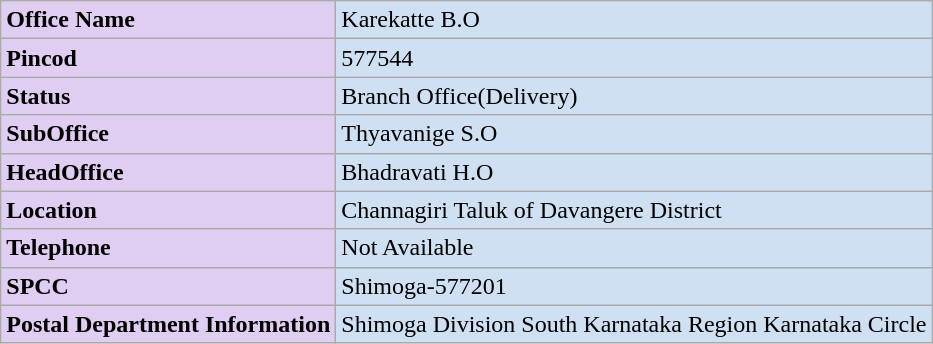<table class="wikitable">
<tr>
<td style="background:#E0CEF2"><strong>Office Name</strong></td>
<td style="background:#CEE0F2">Karekatte B.O</td>
</tr>
<tr>
<td style="background:#E0CEF2"><strong>Pincod</strong></td>
<td style="background:#CEE0F2">577544</td>
</tr>
<tr>
<td style="background:#E0CEF2"><strong>Status</strong></td>
<td style="background:#CEE0F2">Branch Office(Delivery)</td>
</tr>
<tr>
<td style="background:#E0CEF2"><strong>SubOffice</strong></td>
<td style="background:#CEE0F2">Thyavanige S.O</td>
</tr>
<tr>
<td style="background:#E0CEF2"><strong>HeadOffice</strong></td>
<td style="background:#CEE0F2">Bhadravati H.O</td>
</tr>
<tr>
<td style="background:#E0CEF2"><strong>Location</strong></td>
<td style="background:#CEE0F2">Channagiri Taluk of Davangere District</td>
</tr>
<tr>
<td style="background:#E0CEF2"><strong>Telephone</strong></td>
<td style="background:#CEE0F2">Not Available</td>
</tr>
<tr>
<td style="background:#E0CEF2"><strong>SPCC</strong></td>
<td style="background:#CEE0F2">Shimoga-577201</td>
</tr>
<tr>
<td style="background:#E0CEF2"><strong>Postal Department Information</strong></td>
<td style="background:#CEE0F2">Shimoga Division South Karnataka Region Karnataka Circle</td>
</tr>
</table>
